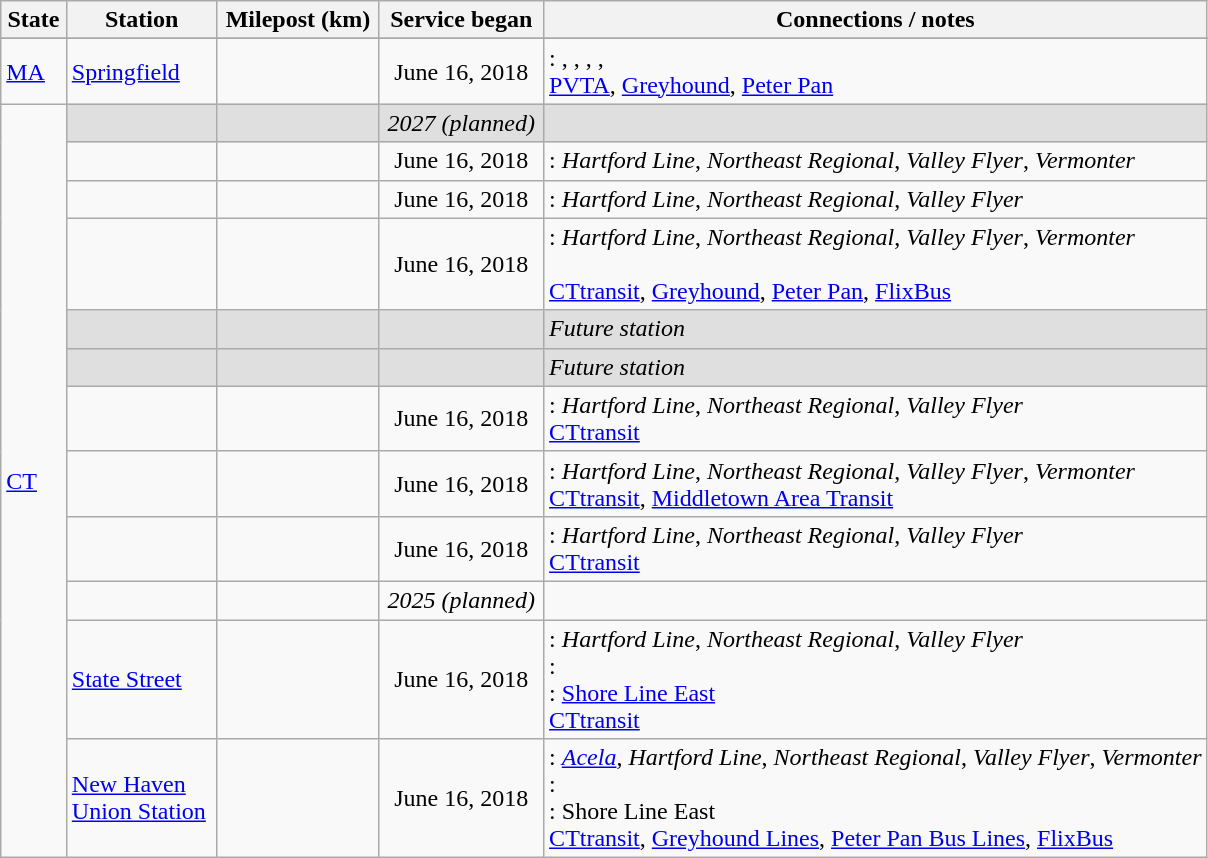<table class="wikitable">
<tr>
<th>State</th>
<th>Station</th>
<th>Milepost (km)</th>
<th>Service began</th>
<th width="55%">Connections / notes</th>
</tr>
<tr>
</tr>
<tr>
<td><a href='#'>MA</a></td>
<td><a href='#'>Springfield</a></td>
<td align="center"></td>
<td align="center">June 16, 2018</td>
<td>: , , , , <br> <a href='#'>PVTA</a>, <a href='#'>Greyhound</a>, <a href='#'>Peter Pan</a></td>
</tr>
<tr>
<td rowspan=12><a href='#'>CT</a></td>
<td bgcolor=dfdfdf><em></em></td>
<td align="center" bgcolor=dfdfdf></td>
<td align="center" bgcolor=dfdfdf><em>2027 (planned)</em></td>
<td bgcolor=dfdfdf></td>
</tr>
<tr>
<td></td>
<td align="center"></td>
<td align="center">June 16, 2018</td>
<td>: <em>Hartford Line</em>, <em>Northeast Regional</em>, <em>Valley Flyer</em>, <em>Vermonter</em></td>
</tr>
<tr>
<td></td>
<td align="center"></td>
<td align="center">June 16, 2018</td>
<td>: <em>Hartford Line</em>, <em>Northeast Regional</em>, <em>Valley Flyer</em></td>
</tr>
<tr>
<td></td>
<td align="center"></td>
<td align="center">June 16, 2018</td>
<td>: <em>Hartford Line</em>, <em>Northeast Regional</em>, <em>Valley Flyer</em>, <em>Vermonter</em><br><br> <a href='#'>CTtransit</a>, <a href='#'>Greyhound</a>, <a href='#'>Peter Pan</a>, <a href='#'>FlixBus</a></td>
</tr>
<tr bgcolor=dfdfdf>
<td><em></em></td>
<td align="center"></td>
<td></td>
<td><em>Future station</em></td>
</tr>
<tr bgcolor=dfdfdf>
<td><em></em></td>
<td align="center"></td>
<td></td>
<td><em>Future station</em></td>
</tr>
<tr>
<td></td>
<td align="center"></td>
<td align="center">June 16, 2018</td>
<td>: <em>Hartford Line</em>, <em>Northeast Regional</em>, <em>Valley Flyer</em><br> <a href='#'>CTtransit</a></td>
</tr>
<tr>
<td></td>
<td align="center"></td>
<td align="center">June 16, 2018</td>
<td>: <em>Hartford Line</em>, <em>Northeast Regional</em>, <em>Valley Flyer</em>, <em>Vermonter</em><br> <a href='#'>CTtransit</a>, <a href='#'>Middletown Area Transit</a></td>
</tr>
<tr>
<td></td>
<td align="center"></td>
<td align="center">June 16, 2018</td>
<td>: <em>Hartford Line</em>, <em>Northeast Regional</em>, <em>Valley Flyer</em><br> <a href='#'>CTtransit</a></td>
</tr>
<tr>
<td><em></em></td>
<td align="center"></td>
<td align="center"><em>2025 (planned)</em></td>
<td></td>
</tr>
<tr>
<td><a href='#'>State Street</a></td>
<td align="center"></td>
<td align="center">June 16, 2018</td>
<td>: <em>Hartford Line</em>, <em>Northeast Regional</em>, <em>Valley Flyer</em><br>: <br>: <a href='#'>Shore Line East</a><br> <a href='#'>CTtransit</a></td>
</tr>
<tr>
<td><a href='#'>New Haven<br>Union Station</a></td>
<td align="center"></td>
<td align="center">June 16, 2018</td>
<td>: <em><a href='#'>Acela</a></em>, <em>Hartford Line</em>, <em>Northeast Regional</em>, <em>Valley Flyer</em>, <em>Vermonter</em><br>: <br>: Shore Line East<br> <a href='#'>CTtransit</a>, <a href='#'>Greyhound Lines</a>, <a href='#'>Peter Pan Bus Lines</a>, <a href='#'>FlixBus</a></td>
</tr>
</table>
